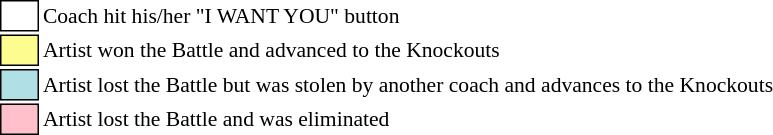<table class="toccolours" style="font-size: 90%; white-space: nowrap;">
<tr>
<td style="background:white; border:1px solid black;"> <strong></strong> </td>
<td>Coach hit his/her "I WANT YOU" button</td>
</tr>
<tr>
<td style="background:#fdfc8f; border:1px solid black;">      </td>
<td>Artist won the Battle and advanced to the Knockouts</td>
</tr>
<tr>
<td style="background:#b0e0e6; border:1px solid black;">      </td>
<td>Artist lost the Battle but was stolen by another coach and advances to the Knockouts</td>
</tr>
<tr>
<td style="background:pink; border:1px solid black;">      </td>
<td>Artist lost the Battle and was eliminated</td>
</tr>
</table>
